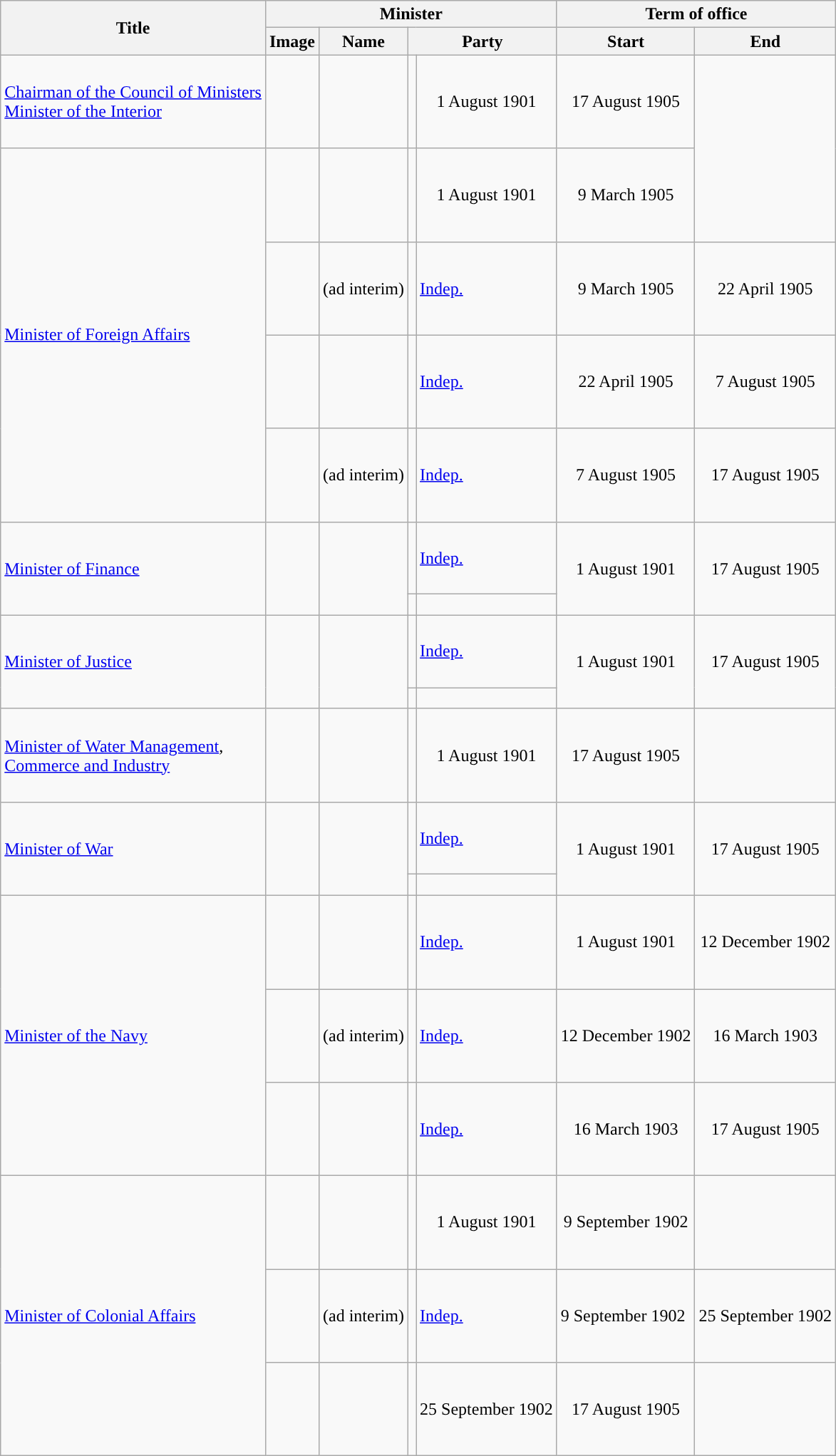<table class="wikitable sortable" style="text-align:left">
<tr>
<th rowspan="2">Title</th>
<th colspan="4">Minister</th>
<th colspan="2">Term of office</th>
</tr>
<tr>
<th class="unsortable">Image</th>
<th>Name</th>
<th colspan="2">Party</th>
<th data-sort-type="date">Start</th>
<th data-sort-type=date>End</th>
</tr>
<tr>
<td><a href='#'>Chairman of the Council of Ministers</a> <br> <a href='#'>Minister of the Interior</a></td>
<td height="80px"></td>
<td></td>
<td></td>
<td style="text-align:center">1 August 1901</td>
<td style="text-align:center">17 August 1905</td>
</tr>
<tr>
<td rowspan=4><a href='#'>Minister of Foreign Affairs</a></td>
<td height="80px"></td>
<td></td>
<td></td>
<td style="text-align:center">1 August 1901</td>
<td style="text-align:center">9 March 1905</td>
</tr>
<tr>
<td height="80px"></td>
<td> (ad interim)</td>
<td style="background:"></td>
<td><a href='#'>Indep.</a></td>
<td style="text-align:center">9 March 1905</td>
<td style="text-align:center">22 April 1905</td>
</tr>
<tr>
<td height="80px"></td>
<td></td>
<td style="background:"></td>
<td><a href='#'>Indep.</a></td>
<td style="text-align:center">22 April 1905</td>
<td style="text-align:center">7 August 1905</td>
</tr>
<tr>
<td height="80px"></td>
<td> (ad interim)</td>
<td style="background:"></td>
<td><a href='#'>Indep.</a></td>
<td style="text-align:center">7 August 1905</td>
<td style="text-align:center">17 August 1905</td>
</tr>
<tr>
<td rowspan=2><a href='#'>Minister of Finance</a></td>
<td rowspan=2 height="80px"></td>
<td rowspan=2></td>
<td style="background:"></td>
<td><a href='#'>Indep.</a></td>
<td rowspan=2 style="text-align:center">1 August 1901</td>
<td rowspan=2 style="text-align:center">17 August 1905</td>
</tr>
<tr>
<td></td>
</tr>
<tr>
<td rowspan=2><a href='#'>Minister of Justice</a></td>
<td rowspan=2 height="80px"></td>
<td rowspan=2></td>
<td style="background:"></td>
<td><a href='#'>Indep.</a></td>
<td rowspan=2 style="text-align:center">1 August 1901</td>
<td rowspan=2 style="text-align:center">17 August 1905</td>
</tr>
<tr>
<td></td>
</tr>
<tr>
<td><a href='#'>Minister of Water Management</a>, <br> <a href='#'>Commerce and Industry</a></td>
<td height="80px"></td>
<td></td>
<td></td>
<td style="text-align:center">1 August 1901</td>
<td style="text-align:center">17 August 1905</td>
</tr>
<tr>
<td rowspan=2><a href='#'>Minister of War</a></td>
<td rowspan=2 height="80px"></td>
<td rowspan=2></td>
<td style="background:"></td>
<td><a href='#'>Indep.</a></td>
<td rowspan=2 style="text-align:center">1 August 1901</td>
<td rowspan=2 style="text-align:center">17 August 1905</td>
</tr>
<tr>
<td></td>
</tr>
<tr>
<td rowspan=3><a href='#'>Minister of the Navy</a></td>
<td height="80px"></td>
<td></td>
<td style="background:"></td>
<td><a href='#'>Indep.</a></td>
<td style="text-align:center">1 August 1901</td>
<td style="text-align:center">12 December 1902</td>
</tr>
<tr>
<td height="80px"></td>
<td> (ad interim)</td>
<td style="background:"></td>
<td><a href='#'>Indep.</a></td>
<td style="text-align:center">12 December 1902</td>
<td style="text-align:center">16 March 1903</td>
</tr>
<tr>
<td height="80px"></td>
<td></td>
<td style="background:"></td>
<td><a href='#'>Indep.</a></td>
<td style="text-align:center">16 March 1903</td>
<td style="text-align:center">17 August 1905</td>
</tr>
<tr>
<td rowspan=3><a href='#'>Minister of Colonial Affairs</a></td>
<td height="80px"></td>
<td></td>
<td></td>
<td style="text-align:center">1 August 1901</td>
<td style="text-align:center">9 September 1902</td>
</tr>
<tr>
<td height="80px"></td>
<td> (ad interim)</td>
<td style="background:"></td>
<td><a href='#'>Indep.</a></td>
<td>9 September 1902</td>
<td>25 September 1902</td>
</tr>
<tr>
<td height="80px"></td>
<td></td>
<td></td>
<td style="text-align:center">25 September 1902</td>
<td style="text-align:center">17 August 1905</td>
</tr>
</table>
